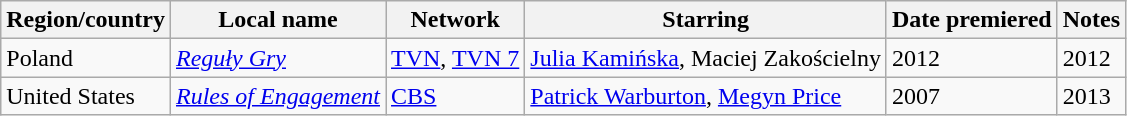<table class="wikitable">
<tr>
<th>Region/country</th>
<th>Local name</th>
<th>Network</th>
<th>Starring</th>
<th>Date premiered</th>
<th>Notes</th>
</tr>
<tr>
<td>Poland</td>
<td><em><a href='#'>Reguły Gry</a></em></td>
<td><a href='#'>TVN</a>, <a href='#'>TVN 7</a></td>
<td><a href='#'>Julia Kamińska</a>, Maciej Zakościelny</td>
<td>2012</td>
<td>2012</td>
</tr>
<tr>
<td>United States</td>
<td><em><a href='#'>Rules of Engagement</a></em></td>
<td><a href='#'>CBS</a></td>
<td><a href='#'>Patrick Warburton</a>, <a href='#'>Megyn Price</a></td>
<td>2007</td>
<td>2013</td>
</tr>
</table>
